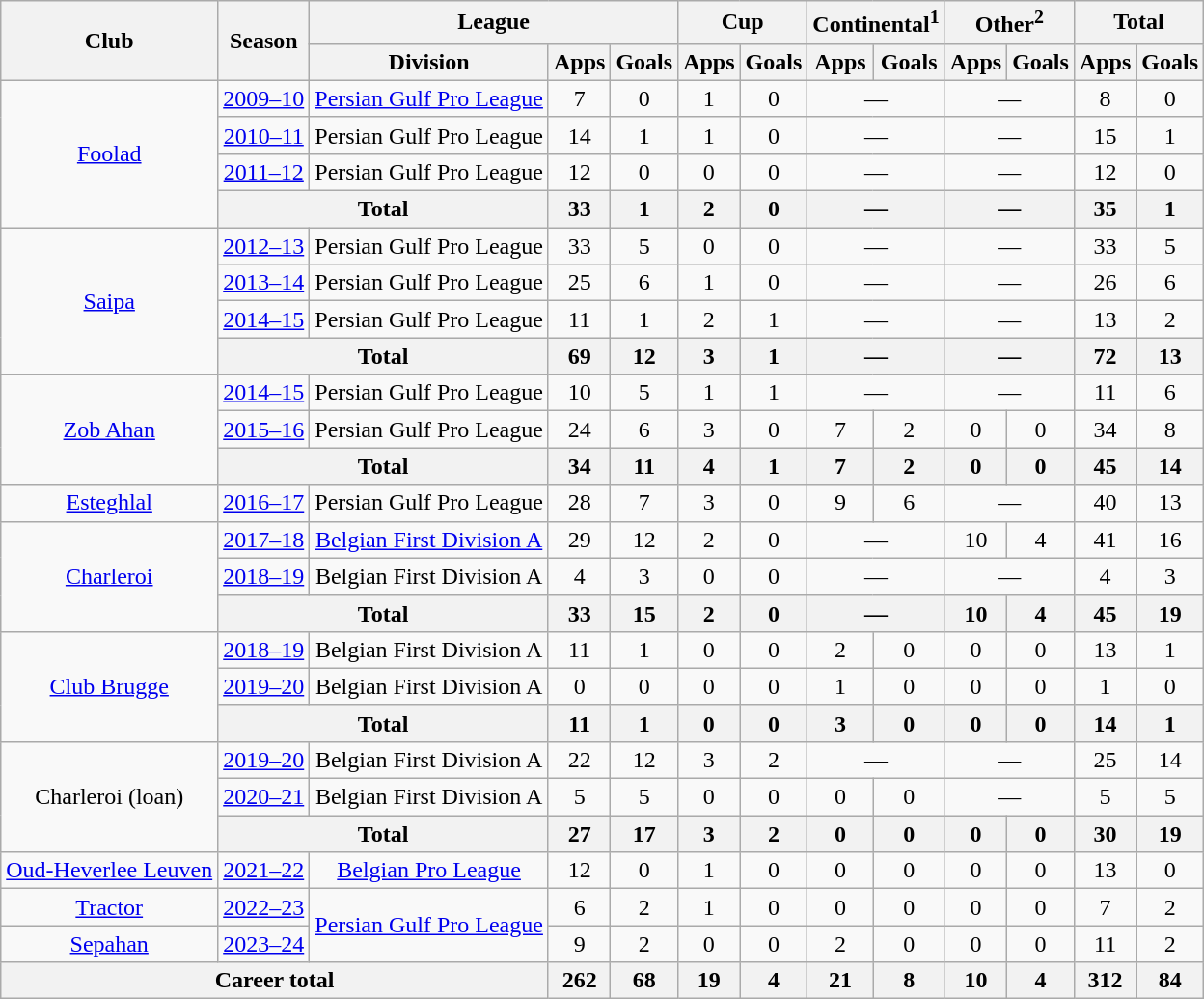<table class="wikitable" style="text-align:center">
<tr>
<th rowspan="2">Club</th>
<th rowspan="2">Season</th>
<th colspan="3">League</th>
<th colspan="2">Cup</th>
<th colspan="2">Continental<sup>1</sup></th>
<th colspan="2">Other<sup>2</sup></th>
<th colspan="2">Total</th>
</tr>
<tr>
<th>Division</th>
<th>Apps</th>
<th>Goals</th>
<th>Apps</th>
<th>Goals</th>
<th>Apps</th>
<th>Goals</th>
<th>Apps</th>
<th>Goals</th>
<th>Apps</th>
<th>Goals</th>
</tr>
<tr>
<td rowspan="4"><a href='#'>Foolad</a></td>
<td><a href='#'>2009–10</a></td>
<td><a href='#'>Persian Gulf Pro League</a></td>
<td>7</td>
<td>0</td>
<td>1</td>
<td>0</td>
<td colspan="2">—</td>
<td colspan="2">—</td>
<td>8</td>
<td>0</td>
</tr>
<tr>
<td><a href='#'>2010–11</a></td>
<td>Persian Gulf Pro League</td>
<td>14</td>
<td>1</td>
<td>1</td>
<td>0</td>
<td colspan="2">—</td>
<td colspan="2">—</td>
<td>15</td>
<td>1</td>
</tr>
<tr>
<td><a href='#'>2011–12</a></td>
<td>Persian Gulf Pro League</td>
<td>12</td>
<td>0</td>
<td>0</td>
<td>0</td>
<td colspan="2">—</td>
<td colspan="2">—</td>
<td>12</td>
<td>0</td>
</tr>
<tr>
<th colspan="2">Total</th>
<th>33</th>
<th>1</th>
<th>2</th>
<th>0</th>
<th colspan="2">—</th>
<th colspan="2">—</th>
<th>35</th>
<th>1</th>
</tr>
<tr>
<td rowspan="4"><a href='#'>Saipa</a></td>
<td><a href='#'>2012–13</a></td>
<td>Persian Gulf Pro League</td>
<td>33</td>
<td>5</td>
<td>0</td>
<td>0</td>
<td colspan="2">—</td>
<td colspan="2">—</td>
<td>33</td>
<td>5</td>
</tr>
<tr>
<td><a href='#'>2013–14</a></td>
<td>Persian Gulf Pro League</td>
<td>25</td>
<td>6</td>
<td>1</td>
<td>0</td>
<td colspan="2">—</td>
<td colspan="2">—</td>
<td>26</td>
<td>6</td>
</tr>
<tr>
<td><a href='#'>2014–15</a></td>
<td>Persian Gulf Pro League</td>
<td>11</td>
<td>1</td>
<td>2</td>
<td>1</td>
<td colspan="2">—</td>
<td colspan="2">—</td>
<td>13</td>
<td>2</td>
</tr>
<tr>
<th colspan="2">Total</th>
<th>69</th>
<th>12</th>
<th>3</th>
<th>1</th>
<th colspan="2">—</th>
<th colspan="2">—</th>
<th>72</th>
<th>13</th>
</tr>
<tr>
<td rowspan="3"><a href='#'>Zob Ahan</a></td>
<td><a href='#'>2014–15</a></td>
<td>Persian Gulf Pro League</td>
<td>10</td>
<td>5</td>
<td>1</td>
<td>1</td>
<td colspan="2">—</td>
<td colspan="2">—</td>
<td>11</td>
<td>6</td>
</tr>
<tr>
<td><a href='#'>2015–16</a></td>
<td>Persian Gulf Pro League</td>
<td>24</td>
<td>6</td>
<td>3</td>
<td>0</td>
<td>7</td>
<td>2</td>
<td>0</td>
<td>0</td>
<td>34</td>
<td>8</td>
</tr>
<tr>
<th colspan="2">Total</th>
<th>34</th>
<th>11</th>
<th>4</th>
<th>1</th>
<th>7</th>
<th>2</th>
<th>0</th>
<th>0</th>
<th>45</th>
<th>14</th>
</tr>
<tr>
<td><a href='#'>Esteghlal</a></td>
<td><a href='#'>2016–17</a></td>
<td>Persian Gulf Pro League</td>
<td>28</td>
<td>7</td>
<td>3</td>
<td>0</td>
<td>9</td>
<td>6</td>
<td colspan="2">—</td>
<td>40</td>
<td>13</td>
</tr>
<tr>
<td rowspan="3"><a href='#'>Charleroi</a></td>
<td><a href='#'>2017–18</a></td>
<td><a href='#'>Belgian First Division A</a></td>
<td>29</td>
<td>12</td>
<td>2</td>
<td>0</td>
<td colspan="2">—</td>
<td>10</td>
<td>4</td>
<td>41</td>
<td>16</td>
</tr>
<tr>
<td><a href='#'>2018–19</a></td>
<td>Belgian First Division A</td>
<td>4</td>
<td>3</td>
<td>0</td>
<td>0</td>
<td colspan="2">—</td>
<td colspan="2">—</td>
<td>4</td>
<td>3</td>
</tr>
<tr>
<th colspan="2">Total</th>
<th>33</th>
<th>15</th>
<th>2</th>
<th>0</th>
<th colspan="2">—</th>
<th>10</th>
<th>4</th>
<th>45</th>
<th>19</th>
</tr>
<tr>
<td rowspan="3"><a href='#'>Club Brugge</a></td>
<td><a href='#'>2018–19</a></td>
<td>Belgian First Division A</td>
<td>11</td>
<td>1</td>
<td>0</td>
<td>0</td>
<td>2</td>
<td>0</td>
<td>0</td>
<td>0</td>
<td>13</td>
<td>1</td>
</tr>
<tr>
<td><a href='#'>2019–20</a></td>
<td>Belgian First Division A</td>
<td>0</td>
<td>0</td>
<td>0</td>
<td>0</td>
<td>1</td>
<td>0</td>
<td>0</td>
<td>0</td>
<td>1</td>
<td>0</td>
</tr>
<tr>
<th colspan="2">Total</th>
<th>11</th>
<th>1</th>
<th>0</th>
<th>0</th>
<th>3</th>
<th>0</th>
<th>0</th>
<th>0</th>
<th>14</th>
<th>1</th>
</tr>
<tr>
<td rowspan="3">Charleroi (loan)</td>
<td><a href='#'>2019–20</a></td>
<td>Belgian First Division A</td>
<td>22</td>
<td>12</td>
<td>3</td>
<td>2</td>
<td colspan="2">—</td>
<td colspan="2">—</td>
<td>25</td>
<td>14</td>
</tr>
<tr>
<td><a href='#'>2020–21</a></td>
<td>Belgian First Division A</td>
<td>5</td>
<td>5</td>
<td>0</td>
<td>0</td>
<td>0</td>
<td>0</td>
<td colspan="2">—</td>
<td>5</td>
<td>5</td>
</tr>
<tr>
<th colspan="2">Total</th>
<th>27</th>
<th>17</th>
<th>3</th>
<th>2</th>
<th>0</th>
<th>0</th>
<th>0</th>
<th>0</th>
<th>30</th>
<th>19</th>
</tr>
<tr>
<td><a href='#'>Oud-Heverlee Leuven</a></td>
<td><a href='#'>2021–22</a></td>
<td><a href='#'>Belgian Pro League</a></td>
<td>12</td>
<td>0</td>
<td>1</td>
<td>0</td>
<td>0</td>
<td>0</td>
<td>0</td>
<td>0</td>
<td>13</td>
<td>0</td>
</tr>
<tr>
<td><a href='#'>Tractor</a></td>
<td><a href='#'>2022–23</a></td>
<td rowspan="2"><a href='#'>Persian Gulf Pro League</a></td>
<td>6</td>
<td>2</td>
<td>1</td>
<td>0</td>
<td>0</td>
<td>0</td>
<td>0</td>
<td>0</td>
<td>7</td>
<td>2</td>
</tr>
<tr>
<td><a href='#'>Sepahan</a></td>
<td><a href='#'>2023–24</a></td>
<td>9</td>
<td>2</td>
<td>0</td>
<td>0</td>
<td>2</td>
<td>0</td>
<td>0</td>
<td>0</td>
<td>11</td>
<td>2</td>
</tr>
<tr>
<th colspan="3">Career total</th>
<th>262</th>
<th>68</th>
<th>19</th>
<th>4</th>
<th>21</th>
<th>8</th>
<th>10</th>
<th>4</th>
<th>312</th>
<th>84</th>
</tr>
</table>
